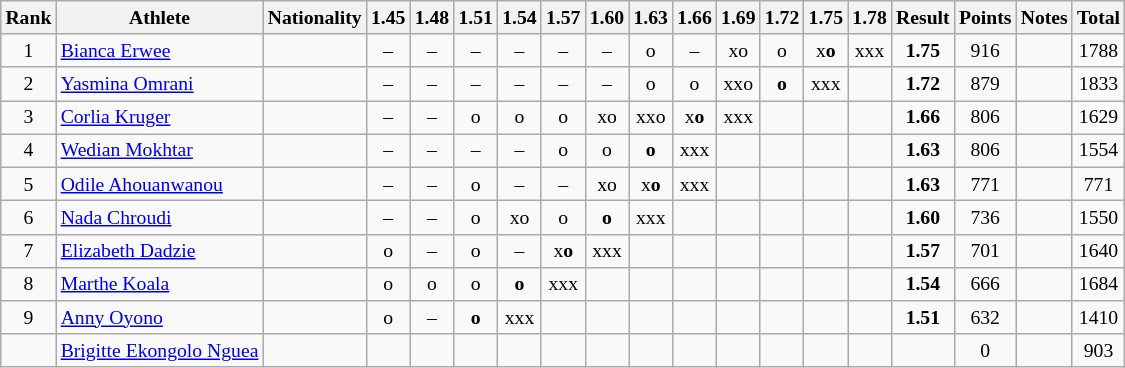<table class="wikitable sortable" style="text-align:center; font-size:82%">
<tr>
<th>Rank</th>
<th>Athlete</th>
<th>Nationality</th>
<th>1.45</th>
<th>1.48</th>
<th>1.51</th>
<th>1.54</th>
<th>1.57</th>
<th>1.60</th>
<th>1.63</th>
<th>1.66</th>
<th>1.69</th>
<th>1.72</th>
<th>1.75</th>
<th>1.78</th>
<th>Result</th>
<th>Points</th>
<th>Notes</th>
<th>Total</th>
</tr>
<tr>
<td>1</td>
<td align="left"><a href='#'>Bianca Erwee</a></td>
<td align=left></td>
<td>–</td>
<td>–</td>
<td>–</td>
<td>–</td>
<td>–</td>
<td>–</td>
<td>o</td>
<td>–</td>
<td>xo</td>
<td>o</td>
<td>x<strong>o</strong></td>
<td>xxx</td>
<td><strong>1.75</strong></td>
<td>916</td>
<td></td>
<td>1788</td>
</tr>
<tr>
<td>2</td>
<td align="left"><a href='#'>Yasmina Omrani</a></td>
<td align=left></td>
<td>–</td>
<td>–</td>
<td>–</td>
<td>–</td>
<td>–</td>
<td>–</td>
<td>o</td>
<td>o</td>
<td>xxo</td>
<td><strong>o</strong></td>
<td>xxx</td>
<td></td>
<td><strong>1.72</strong></td>
<td>879</td>
<td></td>
<td>1833</td>
</tr>
<tr>
<td>3</td>
<td align="left"><a href='#'>Corlia Kruger</a></td>
<td align=left></td>
<td>–</td>
<td>–</td>
<td>o</td>
<td>o</td>
<td>o</td>
<td>xo</td>
<td>xxo</td>
<td>x<strong>o</strong></td>
<td>xxx</td>
<td></td>
<td></td>
<td></td>
<td><strong>1.66</strong></td>
<td>806</td>
<td></td>
<td>1629</td>
</tr>
<tr>
<td>4</td>
<td align="left"><a href='#'>Wedian Mokhtar</a></td>
<td align=left></td>
<td>–</td>
<td>–</td>
<td>–</td>
<td>–</td>
<td>o</td>
<td>o</td>
<td><strong>o</strong></td>
<td>xxx</td>
<td></td>
<td></td>
<td></td>
<td></td>
<td><strong>1.63</strong></td>
<td>806</td>
<td></td>
<td>1554</td>
</tr>
<tr>
<td>5</td>
<td align="left"><a href='#'>Odile Ahouanwanou</a></td>
<td align=left></td>
<td>–</td>
<td>–</td>
<td>o</td>
<td>–</td>
<td>–</td>
<td>xo</td>
<td>x<strong>o</strong></td>
<td>xxx</td>
<td></td>
<td></td>
<td></td>
<td></td>
<td><strong>1.63</strong></td>
<td>771</td>
<td></td>
<td>771</td>
</tr>
<tr>
<td>6</td>
<td align="left"><a href='#'>Nada Chroudi</a></td>
<td align=left></td>
<td>–</td>
<td>–</td>
<td>o</td>
<td>xo</td>
<td>o</td>
<td><strong>o</strong></td>
<td>xxx</td>
<td></td>
<td></td>
<td></td>
<td></td>
<td></td>
<td><strong>1.60</strong></td>
<td>736</td>
<td></td>
<td>1550</td>
</tr>
<tr>
<td>7</td>
<td align="left"><a href='#'>Elizabeth Dadzie</a></td>
<td align=left></td>
<td>o</td>
<td>–</td>
<td>o</td>
<td>–</td>
<td>x<strong>o</strong></td>
<td>xxx</td>
<td></td>
<td></td>
<td></td>
<td></td>
<td></td>
<td></td>
<td><strong>1.57</strong></td>
<td>701</td>
<td></td>
<td>1640</td>
</tr>
<tr>
<td>8</td>
<td align="left"><a href='#'>Marthe Koala</a></td>
<td align=left></td>
<td>o</td>
<td>o</td>
<td>o</td>
<td><strong>o</strong></td>
<td>xxx</td>
<td></td>
<td></td>
<td></td>
<td></td>
<td></td>
<td></td>
<td></td>
<td><strong>1.54</strong></td>
<td>666</td>
<td></td>
<td>1684</td>
</tr>
<tr>
<td>9</td>
<td align="left"><a href='#'>Anny Oyono</a></td>
<td align=left></td>
<td>o</td>
<td>–</td>
<td><strong>o</strong></td>
<td>xxx</td>
<td></td>
<td></td>
<td></td>
<td></td>
<td></td>
<td></td>
<td></td>
<td></td>
<td><strong>1.51</strong></td>
<td>632</td>
<td></td>
<td>1410</td>
</tr>
<tr>
<td></td>
<td align="left"><a href='#'>Brigitte Ekongolo Nguea</a></td>
<td align=left></td>
<td></td>
<td></td>
<td></td>
<td></td>
<td></td>
<td></td>
<td></td>
<td></td>
<td></td>
<td></td>
<td></td>
<td></td>
<td><strong></strong></td>
<td>0</td>
<td></td>
<td>903</td>
</tr>
</table>
